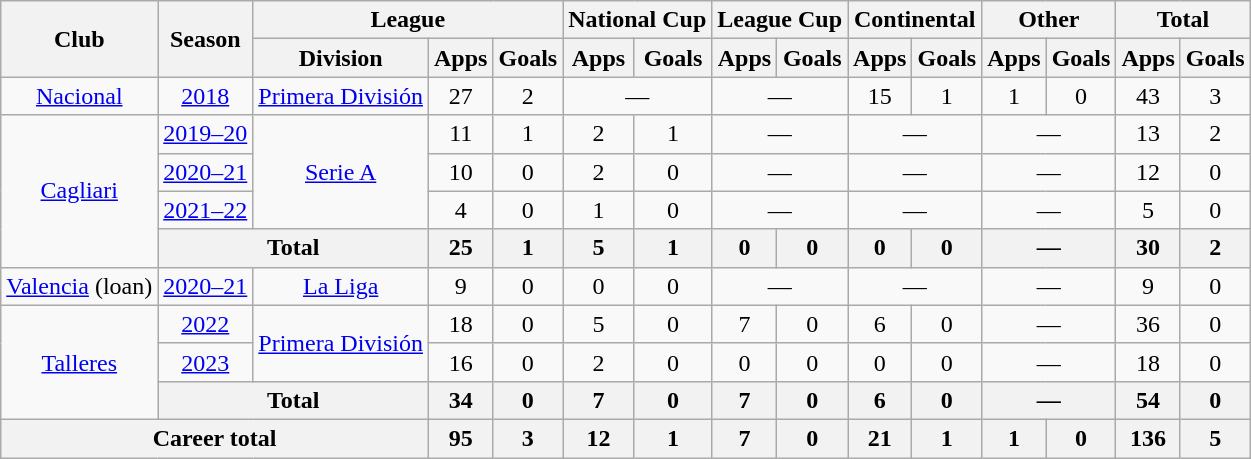<table class="wikitable" style="text-align: center">
<tr>
<th rowspan="2">Club</th>
<th rowspan="2">Season</th>
<th colspan="3">League</th>
<th colspan="2">National Cup</th>
<th colspan="2">League Cup</th>
<th colspan="2">Continental</th>
<th colspan="2">Other</th>
<th colspan="2">Total</th>
</tr>
<tr>
<th>Division</th>
<th>Apps</th>
<th>Goals</th>
<th>Apps</th>
<th>Goals</th>
<th>Apps</th>
<th>Goals</th>
<th>Apps</th>
<th>Goals</th>
<th>Apps</th>
<th>Goals</th>
<th>Apps</th>
<th>Goals</th>
</tr>
<tr>
<td><a href='#'>Nacional</a></td>
<td><a href='#'>2018</a></td>
<td><a href='#'>Primera División</a></td>
<td>27</td>
<td>2</td>
<td colspan="2">—</td>
<td colspan="2">—</td>
<td>15</td>
<td>1</td>
<td>1</td>
<td>0</td>
<td>43</td>
<td>3</td>
</tr>
<tr>
<td rowspan="4"><a href='#'>Cagliari</a></td>
<td><a href='#'>2019–20</a></td>
<td rowspan="3"><a href='#'>Serie A</a></td>
<td>11</td>
<td>1</td>
<td>2</td>
<td>1</td>
<td colspan="2">—</td>
<td colspan="2">—</td>
<td colspan="2">—</td>
<td>13</td>
<td>2</td>
</tr>
<tr>
<td><a href='#'>2020–21</a></td>
<td>10</td>
<td>0</td>
<td>2</td>
<td>0</td>
<td colspan="2">—</td>
<td colspan="2">—</td>
<td colspan="2">—</td>
<td>12</td>
<td>0</td>
</tr>
<tr>
<td><a href='#'>2021–22</a></td>
<td>4</td>
<td>0</td>
<td>1</td>
<td>0</td>
<td colspan="2">—</td>
<td colspan="2">—</td>
<td colspan="2">—</td>
<td>5</td>
<td>0</td>
</tr>
<tr>
<th colspan="2">Total</th>
<th>25</th>
<th>1</th>
<th>5</th>
<th>1</th>
<th>0</th>
<th>0</th>
<th>0</th>
<th>0</th>
<th colspan="2">—</th>
<th>30</th>
<th>2</th>
</tr>
<tr>
<td><a href='#'>Valencia</a> (loan)</td>
<td><a href='#'>2020–21</a></td>
<td><a href='#'>La Liga</a></td>
<td>9</td>
<td>0</td>
<td>0</td>
<td>0</td>
<td colspan="2">—</td>
<td colspan="2">—</td>
<td colspan="2">—</td>
<td>9</td>
<td>0</td>
</tr>
<tr>
<td rowspan="3"><a href='#'>Talleres</a></td>
<td><a href='#'>2022</a></td>
<td rowspan="2"><a href='#'>Primera División</a></td>
<td>18</td>
<td>0</td>
<td>5</td>
<td>0</td>
<td>7</td>
<td>0</td>
<td>6</td>
<td>0</td>
<td colspan="2">—</td>
<td>36</td>
<td>0</td>
</tr>
<tr>
<td><a href='#'>2023</a></td>
<td>16</td>
<td>0</td>
<td>2</td>
<td>0</td>
<td>0</td>
<td>0</td>
<td>0</td>
<td>0</td>
<td colspan="2">—</td>
<td>18</td>
<td>0</td>
</tr>
<tr>
<th colspan="2">Total</th>
<th>34</th>
<th>0</th>
<th>7</th>
<th>0</th>
<th>7</th>
<th>0</th>
<th>6</th>
<th>0</th>
<th colspan="2">—</th>
<th>54</th>
<th>0</th>
</tr>
<tr>
<th colspan="3">Career total</th>
<th>95</th>
<th>3</th>
<th>12</th>
<th>1</th>
<th>7</th>
<th>0</th>
<th>21</th>
<th>1</th>
<th>1</th>
<th>0</th>
<th>136</th>
<th>5</th>
</tr>
</table>
